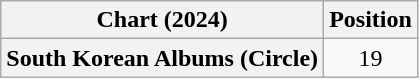<table class="wikitable plainrowheaders" style="text-align:center">
<tr>
<th scope="col">Chart (2024)</th>
<th scope="col">Position</th>
</tr>
<tr>
<th scope="row">South Korean Albums (Circle)</th>
<td>19</td>
</tr>
</table>
